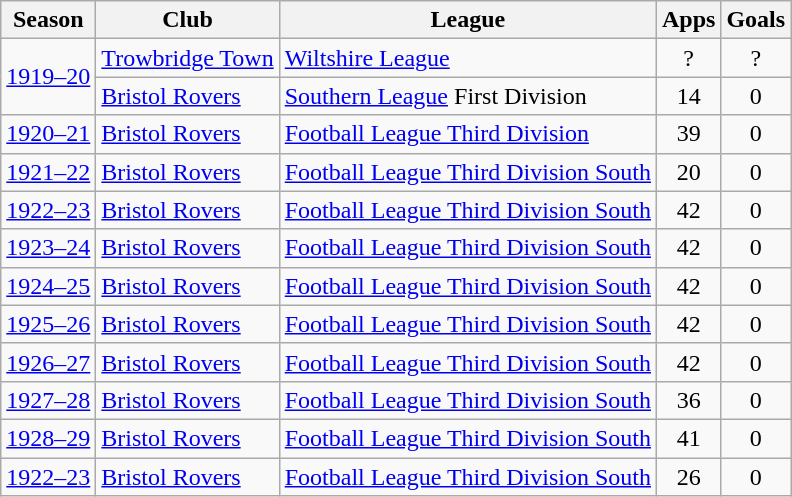<table class="wikitable">
<tr>
<th>Season</th>
<th>Club</th>
<th>League</th>
<th>Apps</th>
<th>Goals</th>
</tr>
<tr>
<td rowspan="2"><a href='#'>1919–20</a></td>
<td><a href='#'>Trowbridge Town</a></td>
<td><a href='#'>Wiltshire League</a></td>
<td align="center">?</td>
<td align="center">?</td>
</tr>
<tr>
<td><a href='#'>Bristol Rovers</a></td>
<td><a href='#'>Southern League</a> First Division</td>
<td align="center">14</td>
<td align="center">0</td>
</tr>
<tr>
<td><a href='#'>1920–21</a></td>
<td><a href='#'>Bristol Rovers</a></td>
<td><a href='#'>Football League Third Division</a></td>
<td align="center">39</td>
<td align="center">0</td>
</tr>
<tr>
<td><a href='#'>1921–22</a></td>
<td><a href='#'>Bristol Rovers</a></td>
<td><a href='#'>Football League Third Division South</a></td>
<td align="center">20</td>
<td align="center">0</td>
</tr>
<tr>
<td><a href='#'>1922–23</a></td>
<td><a href='#'>Bristol Rovers</a></td>
<td><a href='#'>Football League Third Division South</a></td>
<td align="center">42</td>
<td align="center">0</td>
</tr>
<tr>
<td><a href='#'>1923–24</a></td>
<td><a href='#'>Bristol Rovers</a></td>
<td><a href='#'>Football League Third Division South</a></td>
<td align="center">42</td>
<td align="center">0</td>
</tr>
<tr>
<td><a href='#'>1924–25</a></td>
<td><a href='#'>Bristol Rovers</a></td>
<td><a href='#'>Football League Third Division South</a></td>
<td align="center">42</td>
<td align="center">0</td>
</tr>
<tr>
<td><a href='#'>1925–26</a></td>
<td><a href='#'>Bristol Rovers</a></td>
<td><a href='#'>Football League Third Division South</a></td>
<td align="center">42</td>
<td align="center">0</td>
</tr>
<tr>
<td><a href='#'>1926–27</a></td>
<td><a href='#'>Bristol Rovers</a></td>
<td><a href='#'>Football League Third Division South</a></td>
<td align="center">42</td>
<td align="center">0</td>
</tr>
<tr>
<td><a href='#'>1927–28</a></td>
<td><a href='#'>Bristol Rovers</a></td>
<td><a href='#'>Football League Third Division South</a></td>
<td align="center">36</td>
<td align="center">0</td>
</tr>
<tr>
<td><a href='#'>1928–29</a></td>
<td><a href='#'>Bristol Rovers</a></td>
<td><a href='#'>Football League Third Division South</a></td>
<td align="center">41</td>
<td align="center">0</td>
</tr>
<tr>
<td><a href='#'>1922–23</a></td>
<td><a href='#'>Bristol Rovers</a></td>
<td><a href='#'>Football League Third Division South</a></td>
<td align="center">26</td>
<td align="center">0</td>
</tr>
</table>
